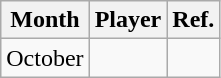<table class="wikitable">
<tr>
<th>Month</th>
<th>Player</th>
<th>Ref.</th>
</tr>
<tr>
<td>October</td>
<td></td>
<td></td>
</tr>
</table>
